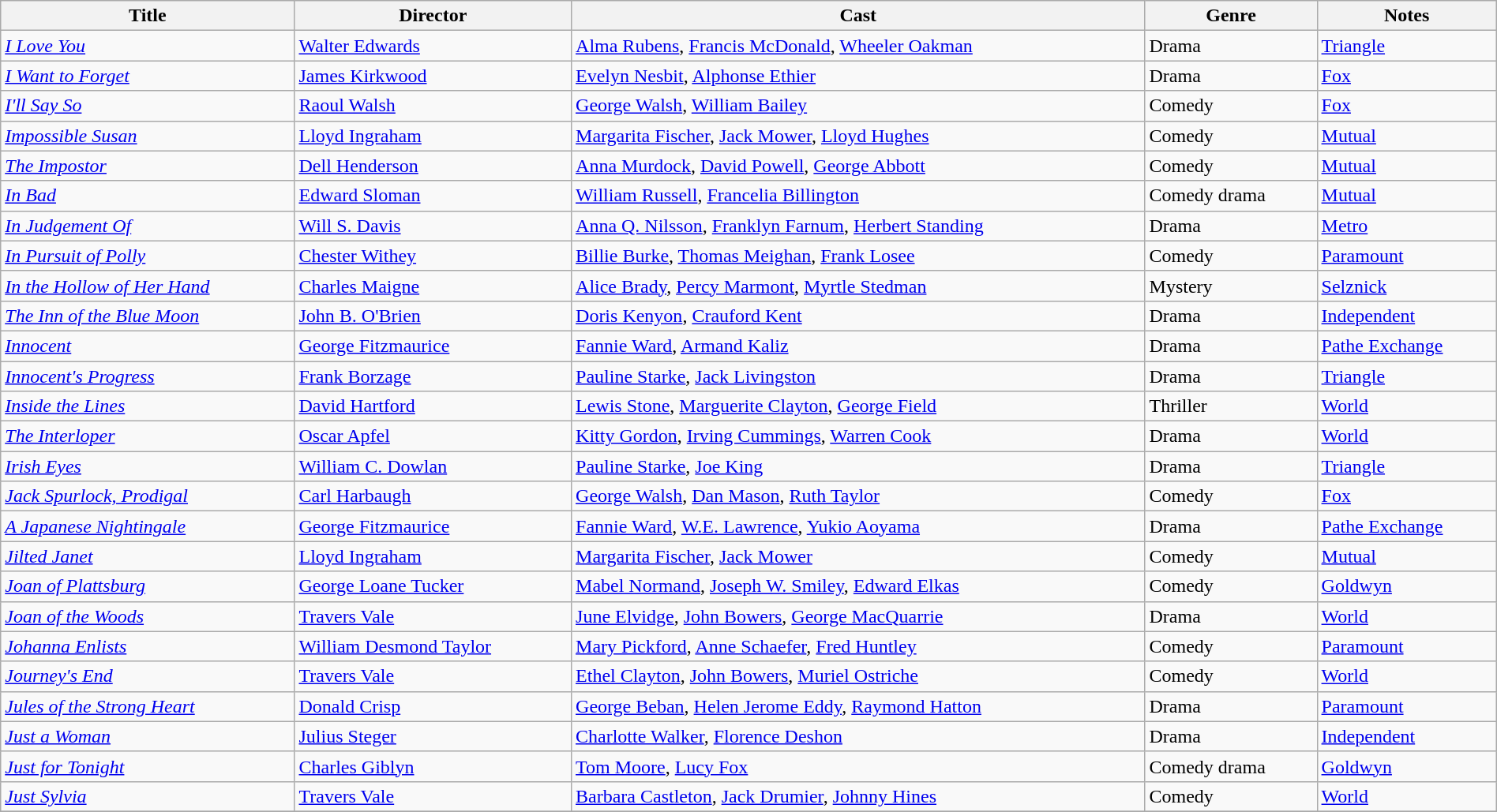<table class="wikitable" width= "100%">
<tr>
<th>Title</th>
<th>Director</th>
<th>Cast</th>
<th>Genre</th>
<th>Notes</th>
</tr>
<tr>
<td><em><a href='#'>I Love You</a></em></td>
<td><a href='#'>Walter Edwards</a></td>
<td><a href='#'>Alma Rubens</a>, <a href='#'>Francis McDonald</a>, <a href='#'>Wheeler Oakman</a></td>
<td>Drama</td>
<td><a href='#'>Triangle</a></td>
</tr>
<tr>
<td><em><a href='#'>I Want to Forget </a></em></td>
<td><a href='#'>James Kirkwood</a></td>
<td><a href='#'>Evelyn Nesbit</a>, <a href='#'>Alphonse Ethier</a></td>
<td>Drama</td>
<td><a href='#'>Fox</a></td>
</tr>
<tr>
<td><em><a href='#'>I'll Say So</a></em></td>
<td><a href='#'>Raoul Walsh</a></td>
<td><a href='#'>George Walsh</a>, <a href='#'>William Bailey</a></td>
<td>Comedy</td>
<td><a href='#'>Fox</a></td>
</tr>
<tr>
<td><em><a href='#'>Impossible Susan</a></em></td>
<td><a href='#'>Lloyd Ingraham</a></td>
<td><a href='#'>Margarita Fischer</a>, <a href='#'>Jack Mower</a>, <a href='#'>Lloyd Hughes</a></td>
<td>Comedy</td>
<td><a href='#'>Mutual</a></td>
</tr>
<tr>
<td><em><a href='#'>The Impostor</a></em></td>
<td><a href='#'>Dell Henderson</a></td>
<td><a href='#'>Anna Murdock</a>, <a href='#'>David Powell</a>, <a href='#'>George Abbott</a></td>
<td>Comedy</td>
<td><a href='#'>Mutual</a></td>
</tr>
<tr>
<td><em><a href='#'>In Bad </a></em></td>
<td><a href='#'>Edward Sloman</a></td>
<td><a href='#'>William Russell</a>, <a href='#'>Francelia Billington</a></td>
<td>Comedy drama</td>
<td><a href='#'>Mutual</a></td>
</tr>
<tr>
<td><em><a href='#'>In Judgement Of</a></em></td>
<td><a href='#'>Will S. Davis</a></td>
<td><a href='#'>Anna Q. Nilsson</a>, <a href='#'>Franklyn Farnum</a>, <a href='#'>Herbert Standing</a></td>
<td>Drama</td>
<td><a href='#'>Metro</a></td>
</tr>
<tr>
<td><em><a href='#'>In Pursuit of Polly</a></em></td>
<td><a href='#'>Chester Withey</a></td>
<td><a href='#'>Billie Burke</a>, <a href='#'>Thomas Meighan</a>, <a href='#'>Frank Losee</a></td>
<td>Comedy</td>
<td><a href='#'>Paramount</a></td>
</tr>
<tr>
<td><em><a href='#'>In the Hollow of Her Hand </a></em></td>
<td><a href='#'>Charles Maigne</a></td>
<td><a href='#'>Alice Brady</a>, <a href='#'>Percy Marmont</a>, <a href='#'>Myrtle Stedman</a></td>
<td>Mystery</td>
<td><a href='#'>Selznick</a></td>
</tr>
<tr>
<td><em><a href='#'>The Inn of the Blue Moon </a></em></td>
<td><a href='#'>John B. O'Brien</a></td>
<td><a href='#'>Doris Kenyon</a>, <a href='#'>Crauford Kent</a></td>
<td>Drama</td>
<td><a href='#'>Independent</a></td>
</tr>
<tr>
<td><em><a href='#'>Innocent</a></em></td>
<td><a href='#'>George Fitzmaurice</a></td>
<td><a href='#'>Fannie Ward</a>, <a href='#'>Armand Kaliz</a></td>
<td>Drama</td>
<td><a href='#'>Pathe Exchange</a></td>
</tr>
<tr>
<td><em><a href='#'>Innocent's Progress</a></em></td>
<td><a href='#'>Frank Borzage</a></td>
<td><a href='#'>Pauline Starke</a>, <a href='#'>Jack Livingston</a></td>
<td>Drama</td>
<td><a href='#'>Triangle</a></td>
</tr>
<tr>
<td><em><a href='#'>Inside the Lines</a></em></td>
<td><a href='#'>David Hartford</a></td>
<td><a href='#'>Lewis Stone</a>, <a href='#'>Marguerite Clayton</a>, <a href='#'>George Field</a></td>
<td>Thriller</td>
<td><a href='#'>World</a></td>
</tr>
<tr>
<td><em><a href='#'>The Interloper </a></em></td>
<td><a href='#'>Oscar Apfel</a></td>
<td><a href='#'>Kitty Gordon</a>, <a href='#'>Irving Cummings</a>, <a href='#'>Warren Cook</a></td>
<td>Drama</td>
<td><a href='#'>World</a></td>
</tr>
<tr>
<td><em><a href='#'>Irish Eyes</a></em></td>
<td><a href='#'>William C. Dowlan</a></td>
<td><a href='#'>Pauline Starke</a>, <a href='#'>Joe King</a></td>
<td>Drama</td>
<td><a href='#'>Triangle</a></td>
</tr>
<tr>
<td><em><a href='#'>Jack Spurlock, Prodigal </a></em></td>
<td><a href='#'>Carl Harbaugh</a></td>
<td><a href='#'>George Walsh</a>, <a href='#'>Dan Mason</a>, <a href='#'>Ruth Taylor</a></td>
<td>Comedy</td>
<td><a href='#'>Fox</a></td>
</tr>
<tr>
<td><em><a href='#'>A Japanese Nightingale</a></em></td>
<td><a href='#'>George Fitzmaurice</a></td>
<td><a href='#'>Fannie Ward</a>, <a href='#'>W.E. Lawrence</a>, <a href='#'>Yukio Aoyama</a></td>
<td>Drama</td>
<td><a href='#'>Pathe Exchange</a></td>
</tr>
<tr>
<td><em><a href='#'>Jilted Janet </a></em></td>
<td><a href='#'>Lloyd Ingraham</a></td>
<td><a href='#'>Margarita Fischer</a>, <a href='#'>Jack Mower</a></td>
<td>Comedy</td>
<td><a href='#'>Mutual</a></td>
</tr>
<tr>
<td><em><a href='#'>Joan of Plattsburg</a></em></td>
<td><a href='#'>George Loane Tucker</a></td>
<td><a href='#'>Mabel Normand</a>, <a href='#'>Joseph W. Smiley</a>, <a href='#'>Edward Elkas</a></td>
<td>Comedy</td>
<td><a href='#'>Goldwyn</a></td>
</tr>
<tr>
<td><em><a href='#'>Joan of the Woods </a></em></td>
<td><a href='#'>Travers Vale</a></td>
<td><a href='#'>June Elvidge</a>, <a href='#'>John Bowers</a>, <a href='#'>George MacQuarrie</a></td>
<td>Drama</td>
<td><a href='#'>World</a></td>
</tr>
<tr>
<td><em><a href='#'>Johanna Enlists </a></em></td>
<td><a href='#'>William Desmond Taylor</a></td>
<td><a href='#'>Mary Pickford</a>, <a href='#'>Anne Schaefer</a>, <a href='#'>Fred Huntley</a></td>
<td>Comedy</td>
<td><a href='#'>Paramount</a></td>
</tr>
<tr>
<td><em><a href='#'>Journey's End</a></em></td>
<td><a href='#'>Travers Vale</a></td>
<td><a href='#'>Ethel Clayton</a>, <a href='#'>John Bowers</a>, <a href='#'>Muriel Ostriche</a></td>
<td>Comedy</td>
<td><a href='#'>World</a></td>
</tr>
<tr>
<td><em><a href='#'>Jules of the Strong Heart</a></em></td>
<td><a href='#'>Donald Crisp</a></td>
<td><a href='#'>George Beban</a>, <a href='#'>Helen Jerome Eddy</a>, <a href='#'>Raymond Hatton</a></td>
<td>Drama</td>
<td><a href='#'>Paramount</a></td>
</tr>
<tr>
<td><em><a href='#'>Just a Woman</a></em></td>
<td><a href='#'>Julius Steger</a></td>
<td><a href='#'>Charlotte Walker</a>, <a href='#'>Florence Deshon</a></td>
<td>Drama</td>
<td><a href='#'>Independent</a></td>
</tr>
<tr>
<td><em><a href='#'>Just for Tonight</a></em></td>
<td><a href='#'>Charles Giblyn</a></td>
<td><a href='#'>Tom Moore</a>, <a href='#'>Lucy Fox</a></td>
<td>Comedy drama</td>
<td><a href='#'>Goldwyn</a></td>
</tr>
<tr>
<td><em><a href='#'>Just Sylvia</a></em></td>
<td><a href='#'>Travers Vale</a></td>
<td><a href='#'>Barbara Castleton</a>, <a href='#'>Jack Drumier</a>, <a href='#'>Johnny Hines</a></td>
<td>Comedy</td>
<td><a href='#'>World</a></td>
</tr>
<tr>
</tr>
</table>
